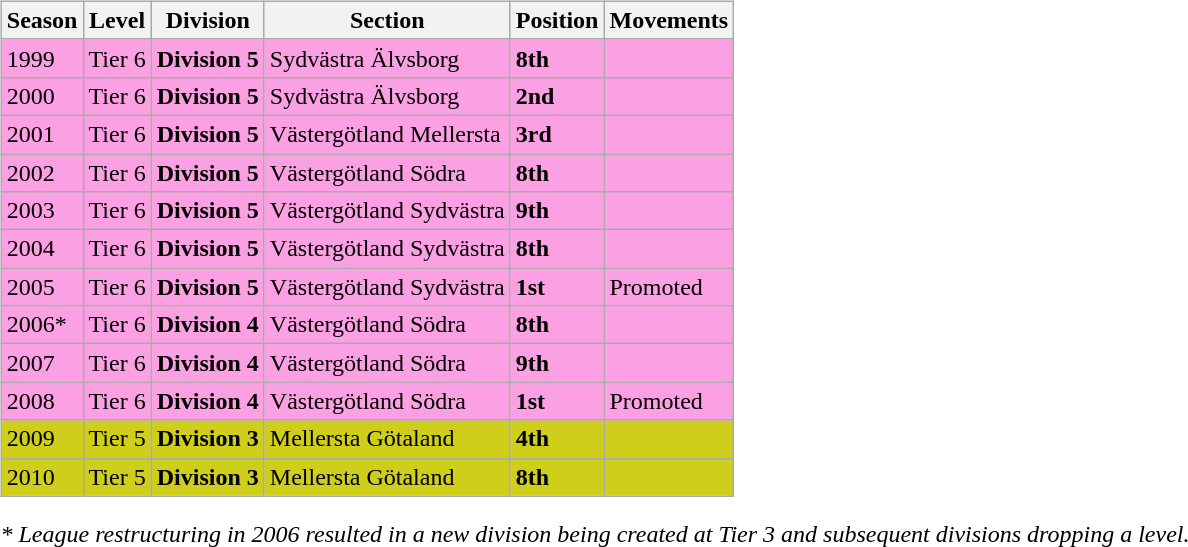<table>
<tr>
<td valign="top" width=0%><br><table class="wikitable">
<tr style="background:#f0f6fa;">
<th><strong>Season</strong></th>
<th><strong>Level</strong></th>
<th><strong>Division</strong></th>
<th><strong>Section</strong></th>
<th><strong>Position</strong></th>
<th><strong>Movements</strong></th>
</tr>
<tr>
<td style="background:#FBA0E3;">1999</td>
<td style="background:#FBA0E3;">Tier 6</td>
<td style="background:#FBA0E3;"><strong>Division 5</strong></td>
<td style="background:#FBA0E3;">Sydvästra Älvsborg</td>
<td style="background:#FBA0E3;"><strong>8th</strong></td>
<td style="background:#FBA0E3;"></td>
</tr>
<tr>
<td style="background:#FBA0E3;">2000</td>
<td style="background:#FBA0E3;">Tier 6</td>
<td style="background:#FBA0E3;"><strong>Division 5</strong></td>
<td style="background:#FBA0E3;">Sydvästra Älvsborg</td>
<td style="background:#FBA0E3;"><strong>2nd</strong></td>
<td style="background:#FBA0E3;"></td>
</tr>
<tr>
<td style="background:#FBA0E3;">2001</td>
<td style="background:#FBA0E3;">Tier 6</td>
<td style="background:#FBA0E3;"><strong>Division 5</strong></td>
<td style="background:#FBA0E3;">Västergötland Mellersta</td>
<td style="background:#FBA0E3;"><strong>3rd</strong></td>
<td style="background:#FBA0E3;"></td>
</tr>
<tr>
<td style="background:#FBA0E3;">2002</td>
<td style="background:#FBA0E3;">Tier 6</td>
<td style="background:#FBA0E3;"><strong>Division 5</strong></td>
<td style="background:#FBA0E3;">Västergötland Södra</td>
<td style="background:#FBA0E3;"><strong>8th</strong></td>
<td style="background:#FBA0E3;"></td>
</tr>
<tr>
<td style="background:#FBA0E3;">2003</td>
<td style="background:#FBA0E3;">Tier 6</td>
<td style="background:#FBA0E3;"><strong>Division 5</strong></td>
<td style="background:#FBA0E3;">Västergötland Sydvästra</td>
<td style="background:#FBA0E3;"><strong>9th</strong></td>
<td style="background:#FBA0E3;"></td>
</tr>
<tr>
<td style="background:#FBA0E3;">2004</td>
<td style="background:#FBA0E3;">Tier 6</td>
<td style="background:#FBA0E3;"><strong>Division 5</strong></td>
<td style="background:#FBA0E3;">Västergötland Sydvästra</td>
<td style="background:#FBA0E3;"><strong>8th</strong></td>
<td style="background:#FBA0E3;"></td>
</tr>
<tr>
<td style="background:#FBA0E3;">2005</td>
<td style="background:#FBA0E3;">Tier 6</td>
<td style="background:#FBA0E3;"><strong>Division 5</strong></td>
<td style="background:#FBA0E3;">Västergötland Sydvästra</td>
<td style="background:#FBA0E3;"><strong>1st</strong></td>
<td style="background:#FBA0E3;">Promoted</td>
</tr>
<tr>
<td style="background:#FBA0E3;">2006*</td>
<td style="background:#FBA0E3;">Tier 6</td>
<td style="background:#FBA0E3;"><strong>Division 4</strong></td>
<td style="background:#FBA0E3;">Västergötland Södra</td>
<td style="background:#FBA0E3;"><strong>8th</strong></td>
<td style="background:#FBA0E3;"></td>
</tr>
<tr>
<td style="background:#FBA0E3;">2007</td>
<td style="background:#FBA0E3;">Tier 6</td>
<td style="background:#FBA0E3;"><strong>Division 4</strong></td>
<td style="background:#FBA0E3;">Västergötland Södra</td>
<td style="background:#FBA0E3;"><strong>9th</strong></td>
<td style="background:#FBA0E3;"></td>
</tr>
<tr>
<td style="background:#FBA0E3;">2008</td>
<td style="background:#FBA0E3;">Tier 6</td>
<td style="background:#FBA0E3;"><strong>Division 4</strong></td>
<td style="background:#FBA0E3;">Västergötland Södra</td>
<td style="background:#FBA0E3;"><strong>1st</strong></td>
<td style="background:#FBA0E3;">Promoted</td>
</tr>
<tr>
<td style="background:#CECE1B;">2009</td>
<td style="background:#CECE1B;">Tier 5</td>
<td style="background:#CECE1B;"><strong>Division 3</strong></td>
<td style="background:#CECE1B;">Mellersta Götaland</td>
<td style="background:#CECE1B;"><strong>4th</strong></td>
<td style="background:#CECE1B;"></td>
</tr>
<tr>
<td style="background:#CECE1B;">2010</td>
<td style="background:#CECE1B;">Tier 5</td>
<td style="background:#CECE1B;"><strong>Division 3</strong></td>
<td style="background:#CECE1B;">Mellersta Götaland</td>
<td style="background:#CECE1B;"><strong>8th</strong></td>
<td style="background:#CECE1B;"></td>
</tr>
</table>
<em>* League restructuring in 2006 resulted in a new division being created at Tier 3 and subsequent divisions dropping a level.</em> 

</td>
</tr>
</table>
